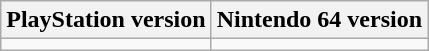<table class="wikitable">
<tr>
<th>PlayStation version</th>
<th>Nintendo 64 version</th>
</tr>
<tr>
<td></td>
<td></td>
</tr>
</table>
